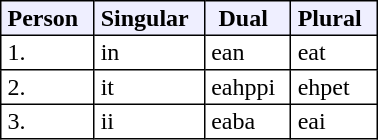<table style="border: 1px #000000 solid; border-collapse: collapse;">
<tr>
<th style="border: 1px #000000 solid; padding: 2px 10px 2px 4px; background-color: #EFEFFF;">Person</th>
<th style="border: 1px #000000 solid; padding: 2px 10px 2px 4px; background-color: #EFEFFF;">Singular</th>
<th style="border: 1px #000000 solid; padding: 2px 10px 2px 4px; background-color: #EFEFFF;">Dual</th>
<th style="border: 1px #000000 solid; padding: 2px 10px 2px 4px; background-color: #EFEFFF;">Plural</th>
</tr>
<tr>
<td style="border: 1px #000000 solid; padding: 2px 10px 2px 4px;">1.</td>
<td style="border: 1px #000000 solid; padding: 2px 10px 2px 4px;">in</td>
<td style="border: 1px #000000 solid; padding: 2px 10px 2px 4px;">ean</td>
<td style="border: 1px #000000 solid; padding: 2px 10px 2px 4px;">eat</td>
</tr>
<tr>
<td style="border: 1px #000000 solid; padding: 2px 10px 2px 4px;">2.</td>
<td style="border: 1px #000000 solid; padding: 2px 10px 2px 4px;">it</td>
<td style="border: 1px #000000 solid; padding: 2px 10px 2px 4px;">eahppi</td>
<td style="border: 1px #000000 solid; padding: 2px 10px 2px 4px;">ehpet</td>
</tr>
<tr>
<td style="border: 1px #000000 solid; padding: 2px 10px 2px 4px;">3.</td>
<td style="border: 1px #000000 solid; padding: 2px 10px 2px 4px;">ii</td>
<td style="border: 1px #000000 solid; padding: 2px 10px 2px 4px;">eaba</td>
<td style="border: 1px #000000 solid; padding: 2px 10px 2px 4px;">eai</td>
</tr>
</table>
